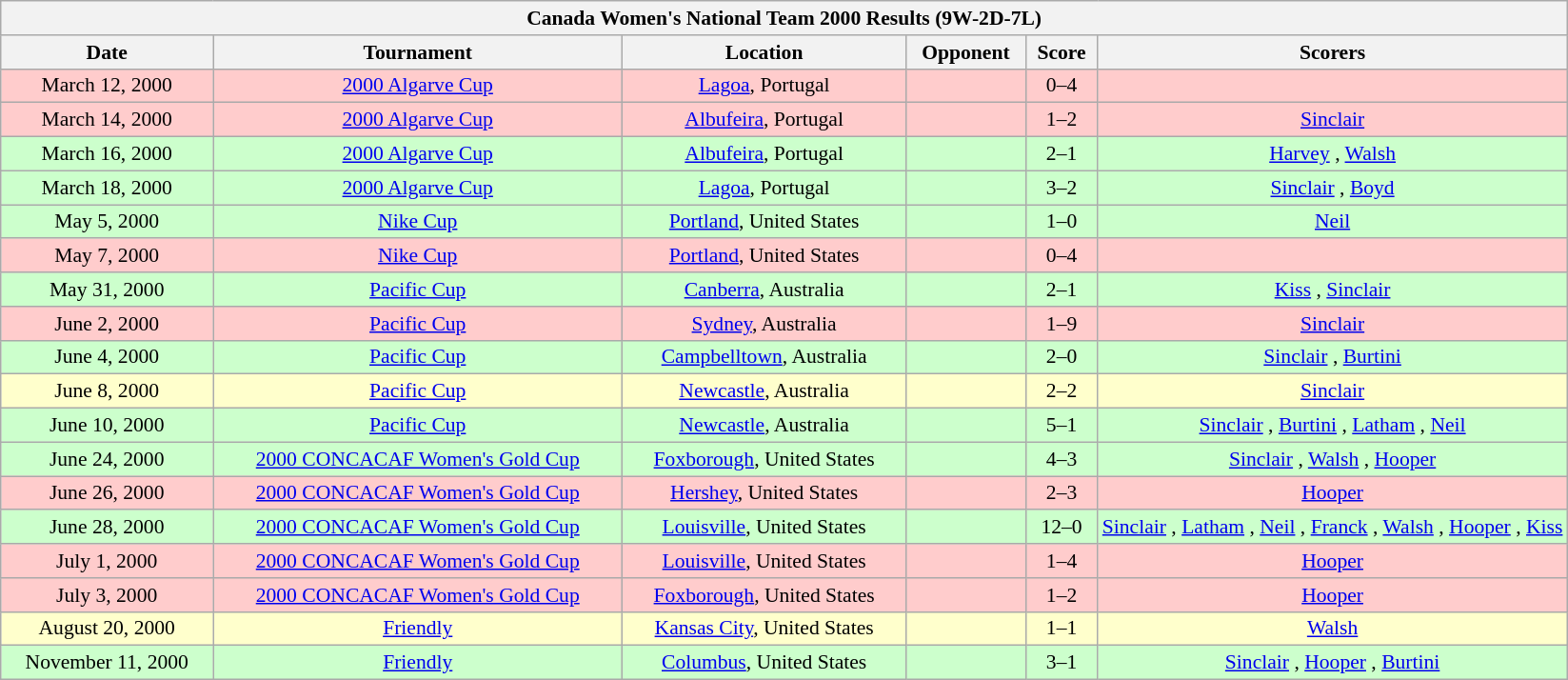<table class="wikitable collapsible collapsed" style="font-size:90%">
<tr>
<th colspan="6"><strong>Canada Women's National Team 2000 Results (9W-2D-7L)</strong></th>
</tr>
<tr>
<th>Date</th>
<th>Tournament</th>
<th>Location</th>
<th>Opponent</th>
<th>Score</th>
<th width=30%>Scorers</th>
</tr>
<tr style="background:#fcc;">
<td style="text-align: center;">March 12, 2000</td>
<td style="text-align: center;"><a href='#'>2000 Algarve Cup</a></td>
<td style="text-align: center;"><a href='#'>Lagoa</a>, Portugal</td>
<td></td>
<td style="text-align: center;">0–4</td>
<td style="text-align: center;"></td>
</tr>
<tr style="background:#fcc;">
<td style="text-align: center;">March 14, 2000</td>
<td style="text-align: center;"><a href='#'>2000 Algarve Cup</a></td>
<td style="text-align: center;"><a href='#'>Albufeira</a>, Portugal</td>
<td></td>
<td style="text-align: center;">1–2</td>
<td style="text-align: center;"><a href='#'>Sinclair</a> </td>
</tr>
<tr style="background:#cfc;">
<td style="text-align: center;">March 16, 2000</td>
<td style="text-align: center;"><a href='#'>2000 Algarve Cup</a></td>
<td style="text-align: center;"><a href='#'>Albufeira</a>, Portugal</td>
<td></td>
<td style="text-align: center;">2–1</td>
<td style="text-align: center;"><a href='#'>Harvey</a> , <a href='#'>Walsh</a> </td>
</tr>
<tr style="background:#cfc;">
<td style="text-align: center;">March 18, 2000</td>
<td style="text-align: center;"><a href='#'>2000 Algarve Cup</a></td>
<td style="text-align: center;"><a href='#'>Lagoa</a>, Portugal</td>
<td></td>
<td style="text-align: center;">3–2</td>
<td style="text-align: center;"><a href='#'>Sinclair</a> , <a href='#'>Boyd</a> </td>
</tr>
<tr style="background:#cfc;">
<td style="text-align: center;">May 5, 2000</td>
<td style="text-align: center;"><a href='#'>Nike Cup</a></td>
<td style="text-align: center;"><a href='#'>Portland</a>, United States</td>
<td></td>
<td style="text-align: center;">1–0</td>
<td style="text-align: center;"><a href='#'>Neil</a> </td>
</tr>
<tr style="background:#fcc;">
<td style="text-align: center;">May 7, 2000</td>
<td style="text-align: center;"><a href='#'>Nike Cup</a></td>
<td style="text-align: center;"><a href='#'>Portland</a>, United States</td>
<td></td>
<td style="text-align: center;">0–4</td>
<td style="text-align: center;"></td>
</tr>
<tr style="background:#cfc;">
<td style="text-align: center;">May 31, 2000</td>
<td style="text-align: center;"><a href='#'>Pacific Cup</a></td>
<td style="text-align: center;"><a href='#'>Canberra</a>, Australia</td>
<td></td>
<td style="text-align: center;">2–1</td>
<td style="text-align: center;"><a href='#'>Kiss</a> , <a href='#'>Sinclair</a> </td>
</tr>
<tr style="background:#fcc;">
<td style="text-align: center;">June 2, 2000</td>
<td style="text-align: center;"><a href='#'>Pacific Cup</a></td>
<td style="text-align: center;"><a href='#'>Sydney</a>, Australia</td>
<td></td>
<td style="text-align: center;">1–9</td>
<td style="text-align: center;"><a href='#'>Sinclair</a> </td>
</tr>
<tr style="background:#cfc;">
<td style="text-align: center;">June 4, 2000</td>
<td style="text-align: center;"><a href='#'>Pacific Cup</a></td>
<td style="text-align: center;"><a href='#'>Campbelltown</a>, Australia</td>
<td></td>
<td style="text-align: center;">2–0</td>
<td style="text-align: center;"><a href='#'>Sinclair</a> , <a href='#'>Burtini</a> </td>
</tr>
<tr style="background:#ffc;">
<td style="text-align: center;">June 8, 2000</td>
<td style="text-align: center;"><a href='#'>Pacific Cup</a></td>
<td style="text-align: center;"><a href='#'>Newcastle</a>, Australia</td>
<td></td>
<td style="text-align: center;">2–2</td>
<td style="text-align: center;"><a href='#'>Sinclair</a> </td>
</tr>
<tr style="background:#cfc;">
<td style="text-align: center;">June 10, 2000</td>
<td style="text-align: center;"><a href='#'>Pacific Cup</a></td>
<td style="text-align: center;"><a href='#'>Newcastle</a>, Australia</td>
<td></td>
<td style="text-align: center;">5–1</td>
<td style="text-align: center;"><a href='#'>Sinclair</a> , <a href='#'>Burtini</a> , <a href='#'>Latham</a> , <a href='#'>Neil</a> </td>
</tr>
<tr style="background:#cfc;">
<td style="text-align: center;">June 24, 2000</td>
<td style="text-align: center;"><a href='#'>2000 CONCACAF Women's Gold Cup</a></td>
<td style="text-align: center;"><a href='#'>Foxborough</a>, United States</td>
<td></td>
<td style="text-align: center;">4–3</td>
<td style="text-align: center;"><a href='#'>Sinclair</a> , <a href='#'>Walsh</a> , <a href='#'>Hooper</a> </td>
</tr>
<tr style="background:#fcc;">
<td style="text-align: center;">June 26, 2000</td>
<td style="text-align: center;"><a href='#'>2000 CONCACAF Women's Gold Cup</a></td>
<td style="text-align: center;"><a href='#'>Hershey</a>, United States</td>
<td></td>
<td style="text-align: center;">2–3</td>
<td style="text-align: center;"><a href='#'>Hooper</a> </td>
</tr>
<tr style="background:#cfc;">
<td style="text-align: center;">June 28, 2000</td>
<td style="text-align: center;"><a href='#'>2000 CONCACAF Women's Gold Cup</a></td>
<td style="text-align: center;"><a href='#'>Louisville</a>, United States</td>
<td></td>
<td style="text-align: center;">12–0</td>
<td style="text-align: center;"><a href='#'>Sinclair</a> , <a href='#'>Latham</a> , <a href='#'>Neil</a> , <a href='#'>Franck</a> , <a href='#'>Walsh</a> , <a href='#'>Hooper</a> , <a href='#'>Kiss</a> </td>
</tr>
<tr style="background:#fcc;">
<td style="text-align: center;">July 1, 2000</td>
<td style="text-align: center;"><a href='#'>2000 CONCACAF Women's Gold Cup</a></td>
<td style="text-align: center;"><a href='#'>Louisville</a>, United States</td>
<td></td>
<td style="text-align: center;">1–4</td>
<td style="text-align: center;"><a href='#'>Hooper</a> </td>
</tr>
<tr style="background:#fcc;">
<td style="text-align: center;">July 3, 2000</td>
<td style="text-align: center;"><a href='#'>2000 CONCACAF Women's Gold Cup</a></td>
<td style="text-align: center;"><a href='#'>Foxborough</a>, United States</td>
<td></td>
<td style="text-align: center;">1–2</td>
<td style="text-align: center;"><a href='#'>Hooper</a> </td>
</tr>
<tr style="background:#ffc;">
<td style="text-align: center;">August 20, 2000</td>
<td style="text-align: center;"><a href='#'>Friendly</a></td>
<td style="text-align: center;"><a href='#'>Kansas City</a>, United States</td>
<td></td>
<td style="text-align: center;">1–1</td>
<td style="text-align: center;"><a href='#'>Walsh</a> </td>
</tr>
<tr style="background:#cfc;">
<td style="text-align: center;">November 11, 2000</td>
<td style="text-align: center;"><a href='#'>Friendly</a></td>
<td style="text-align: center;"><a href='#'>Columbus</a>, United States</td>
<td></td>
<td style="text-align: center;">3–1</td>
<td style="text-align: center;"><a href='#'>Sinclair</a> , <a href='#'>Hooper</a> , <a href='#'>Burtini</a> </td>
</tr>
</table>
